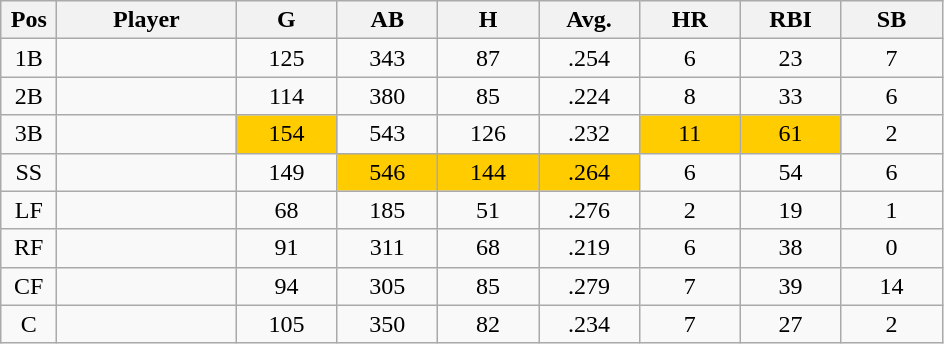<table class="wikitable sortable">
<tr>
<th bgcolor="#DDDDFF" width="5%">Pos</th>
<th bgcolor="#DDDDFF" width="16%">Player</th>
<th bgcolor="#DDDDFF" width="9%">G</th>
<th bgcolor="#DDDDFF" width="9%">AB</th>
<th bgcolor="#DDDDFF" width="9%">H</th>
<th bgcolor="#DDDDFF" width="9%">Avg.</th>
<th bgcolor="#DDDDFF" width="9%">HR</th>
<th bgcolor="#DDDDFF" width="9%">RBI</th>
<th bgcolor="#DDDDFF" width="9%">SB</th>
</tr>
<tr align="center">
<td>1B</td>
<td></td>
<td>125</td>
<td>343</td>
<td>87</td>
<td>.254</td>
<td>6</td>
<td>23</td>
<td>7</td>
</tr>
<tr align="center">
<td>2B</td>
<td></td>
<td>114</td>
<td>380</td>
<td>85</td>
<td>.224</td>
<td>8</td>
<td>33</td>
<td>6</td>
</tr>
<tr align="center">
<td>3B</td>
<td></td>
<td bgcolor="#FFCC00">154</td>
<td>543</td>
<td>126</td>
<td>.232</td>
<td bgcolor="#FFCC00">11</td>
<td bgcolor="#FFCC00">61</td>
<td>2</td>
</tr>
<tr align="center">
<td>SS</td>
<td></td>
<td>149</td>
<td bgcolor="#FFCC00">546</td>
<td bgcolor="#FFCC00">144</td>
<td bgcolor="#FFCC00">.264</td>
<td>6</td>
<td>54</td>
<td>6</td>
</tr>
<tr align="center">
<td>LF</td>
<td></td>
<td>68</td>
<td>185</td>
<td>51</td>
<td>.276</td>
<td>2</td>
<td>19</td>
<td>1</td>
</tr>
<tr align="center">
<td>RF</td>
<td></td>
<td>91</td>
<td>311</td>
<td>68</td>
<td>.219</td>
<td>6</td>
<td>38</td>
<td>0</td>
</tr>
<tr align="center">
<td>CF</td>
<td></td>
<td>94</td>
<td>305</td>
<td>85</td>
<td>.279</td>
<td>7</td>
<td>39</td>
<td>14</td>
</tr>
<tr align="center">
<td>C</td>
<td></td>
<td>105</td>
<td>350</td>
<td>82</td>
<td>.234</td>
<td>7</td>
<td>27</td>
<td>2</td>
</tr>
</table>
